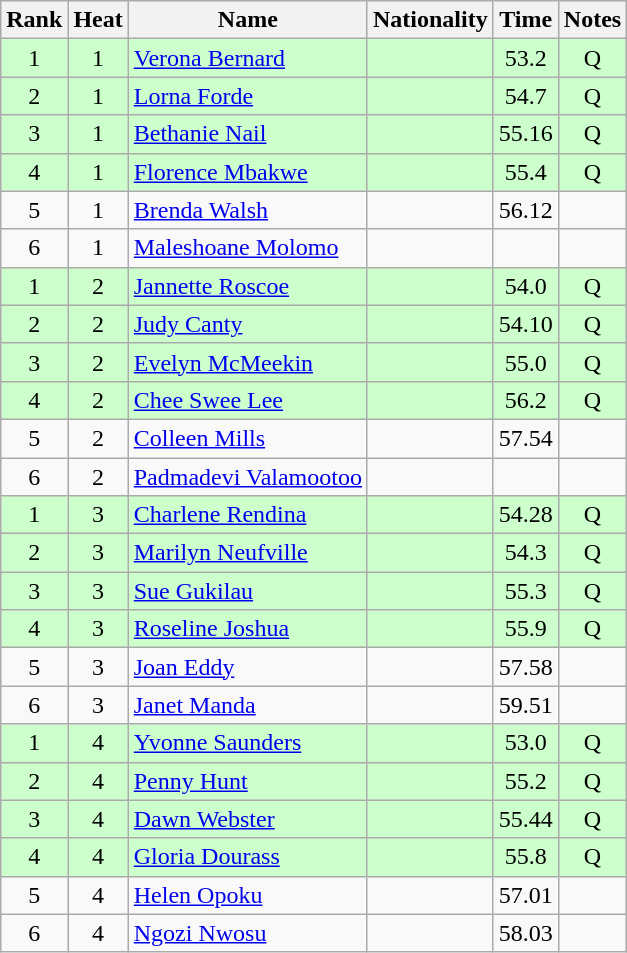<table class="wikitable sortable" style="text-align:center">
<tr>
<th>Rank</th>
<th>Heat</th>
<th>Name</th>
<th>Nationality</th>
<th>Time</th>
<th>Notes</th>
</tr>
<tr bgcolor=ccffcc>
<td>1</td>
<td>1</td>
<td align=left><a href='#'>Verona Bernard</a></td>
<td align=left></td>
<td>53.2</td>
<td>Q</td>
</tr>
<tr bgcolor=ccffcc>
<td>2</td>
<td>1</td>
<td align=left><a href='#'>Lorna Forde</a></td>
<td align=left></td>
<td>54.7</td>
<td>Q</td>
</tr>
<tr bgcolor=ccffcc>
<td>3</td>
<td>1</td>
<td align=left><a href='#'>Bethanie Nail</a></td>
<td align=left></td>
<td>55.16</td>
<td>Q</td>
</tr>
<tr bgcolor=ccffcc>
<td>4</td>
<td>1</td>
<td align=left><a href='#'>Florence Mbakwe</a></td>
<td align=left></td>
<td>55.4</td>
<td>Q</td>
</tr>
<tr>
<td>5</td>
<td>1</td>
<td align=left><a href='#'>Brenda Walsh</a></td>
<td align=left></td>
<td>56.12</td>
<td></td>
</tr>
<tr>
<td>6</td>
<td>1</td>
<td align=left><a href='#'>Maleshoane Molomo</a></td>
<td align=left></td>
<td></td>
<td></td>
</tr>
<tr bgcolor=ccffcc>
<td>1</td>
<td>2</td>
<td align=left><a href='#'>Jannette Roscoe</a></td>
<td align=left></td>
<td>54.0</td>
<td>Q</td>
</tr>
<tr bgcolor=ccffcc>
<td>2</td>
<td>2</td>
<td align=left><a href='#'>Judy Canty</a></td>
<td align=left></td>
<td>54.10</td>
<td>Q</td>
</tr>
<tr bgcolor=ccffcc>
<td>3</td>
<td>2</td>
<td align=left><a href='#'>Evelyn McMeekin</a></td>
<td align=left></td>
<td>55.0</td>
<td>Q</td>
</tr>
<tr bgcolor=ccffcc>
<td>4</td>
<td>2</td>
<td align=left><a href='#'>Chee Swee Lee</a></td>
<td align=left></td>
<td>56.2</td>
<td>Q</td>
</tr>
<tr>
<td>5</td>
<td>2</td>
<td align=left><a href='#'>Colleen Mills</a></td>
<td align=left></td>
<td>57.54</td>
<td></td>
</tr>
<tr>
<td>6</td>
<td>2</td>
<td align=left><a href='#'>Padmadevi Valamootoo</a></td>
<td align=left></td>
<td></td>
<td></td>
</tr>
<tr bgcolor=ccffcc>
<td>1</td>
<td>3</td>
<td align=left><a href='#'>Charlene Rendina</a></td>
<td align=left></td>
<td>54.28</td>
<td>Q</td>
</tr>
<tr bgcolor=ccffcc>
<td>2</td>
<td>3</td>
<td align=left><a href='#'>Marilyn Neufville</a></td>
<td align=left></td>
<td>54.3</td>
<td>Q</td>
</tr>
<tr bgcolor=ccffcc>
<td>3</td>
<td>3</td>
<td align=left><a href='#'>Sue Gukilau</a></td>
<td align=left></td>
<td>55.3</td>
<td>Q</td>
</tr>
<tr bgcolor=ccffcc>
<td>4</td>
<td>3</td>
<td align=left><a href='#'>Roseline Joshua</a></td>
<td align=left></td>
<td>55.9</td>
<td>Q</td>
</tr>
<tr>
<td>5</td>
<td>3</td>
<td align=left><a href='#'>Joan Eddy</a></td>
<td align=left></td>
<td>57.58</td>
<td></td>
</tr>
<tr>
<td>6</td>
<td>3</td>
<td align=left><a href='#'>Janet Manda</a></td>
<td align=left></td>
<td>59.51</td>
<td></td>
</tr>
<tr bgcolor=ccffcc>
<td>1</td>
<td>4</td>
<td align=left><a href='#'>Yvonne Saunders</a></td>
<td align=left></td>
<td>53.0</td>
<td>Q</td>
</tr>
<tr bgcolor=ccffcc>
<td>2</td>
<td>4</td>
<td align=left><a href='#'>Penny Hunt</a></td>
<td align=left></td>
<td>55.2</td>
<td>Q</td>
</tr>
<tr bgcolor=ccffcc>
<td>3</td>
<td>4</td>
<td align=left><a href='#'>Dawn Webster</a></td>
<td align=left></td>
<td>55.44</td>
<td>Q</td>
</tr>
<tr bgcolor=ccffcc>
<td>4</td>
<td>4</td>
<td align=left><a href='#'>Gloria Dourass</a></td>
<td align=left></td>
<td>55.8</td>
<td>Q</td>
</tr>
<tr>
<td>5</td>
<td>4</td>
<td align=left><a href='#'>Helen Opoku</a></td>
<td align=left></td>
<td>57.01</td>
<td></td>
</tr>
<tr>
<td>6</td>
<td>4</td>
<td align=left><a href='#'>Ngozi Nwosu</a></td>
<td align=left></td>
<td>58.03</td>
<td></td>
</tr>
</table>
